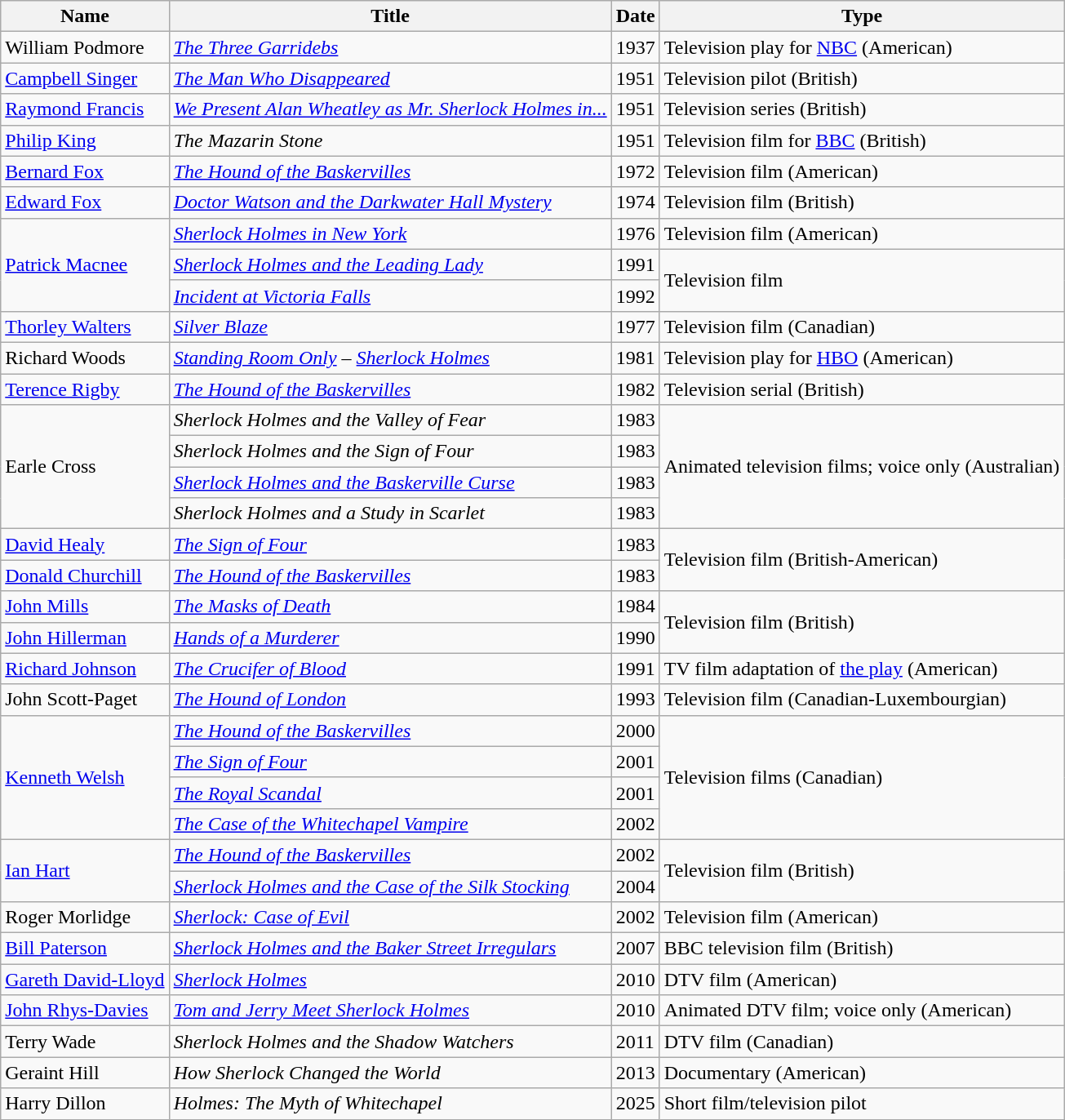<table class="wikitable sortable">
<tr>
<th>Name</th>
<th>Title</th>
<th>Date</th>
<th>Type</th>
</tr>
<tr>
<td>William Podmore</td>
<td><em><a href='#'>The Three Garridebs</a></em></td>
<td>1937</td>
<td>Television play for <a href='#'>NBC</a> (American)</td>
</tr>
<tr>
<td><a href='#'>Campbell Singer</a></td>
<td><em><a href='#'>The Man Who Disappeared</a></em></td>
<td>1951</td>
<td>Television pilot (British)</td>
</tr>
<tr>
<td><a href='#'>Raymond Francis</a></td>
<td><em><a href='#'>We Present Alan Wheatley as Mr. Sherlock Holmes in...</a></em></td>
<td>1951</td>
<td>Television series (British)</td>
</tr>
<tr>
<td><a href='#'>Philip King</a></td>
<td><em>The Mazarin Stone</em></td>
<td>1951</td>
<td>Television film for <a href='#'>BBC</a> (British)</td>
</tr>
<tr>
<td><a href='#'>Bernard Fox</a></td>
<td><em><a href='#'>The Hound of the Baskervilles</a></em></td>
<td>1972</td>
<td>Television film (American)</td>
</tr>
<tr>
<td><a href='#'>Edward Fox</a></td>
<td><em><a href='#'>Doctor Watson and the Darkwater Hall Mystery</a></em></td>
<td>1974</td>
<td>Television film (British)</td>
</tr>
<tr>
<td rowspan="3"><a href='#'>Patrick Macnee</a></td>
<td><em><a href='#'>Sherlock Holmes in New York</a></em></td>
<td>1976</td>
<td>Television film (American)</td>
</tr>
<tr>
<td><em><a href='#'>Sherlock Holmes and the Leading Lady</a></em></td>
<td>1991</td>
<td rowspan="2">Television film</td>
</tr>
<tr>
<td><em><a href='#'>Incident at Victoria Falls</a></em></td>
<td>1992</td>
</tr>
<tr>
<td><a href='#'>Thorley Walters</a></td>
<td><em><a href='#'>Silver Blaze</a></em></td>
<td>1977</td>
<td>Television film (Canadian)</td>
</tr>
<tr>
<td>Richard Woods</td>
<td><em><a href='#'>Standing Room Only</a></em> – <em><a href='#'>Sherlock Holmes</a></em></td>
<td>1981</td>
<td>Television play for <a href='#'>HBO</a> (American)</td>
</tr>
<tr>
<td><a href='#'>Terence Rigby</a></td>
<td><em><a href='#'>The Hound of the Baskervilles</a></em></td>
<td>1982</td>
<td>Television serial (British)</td>
</tr>
<tr>
<td rowspan="4">Earle Cross</td>
<td><em>Sherlock Holmes and the Valley of Fear</em></td>
<td>1983</td>
<td rowspan="4">Animated television films; voice only (Australian)</td>
</tr>
<tr>
<td><em>Sherlock Holmes and the Sign of Four</em></td>
<td>1983</td>
</tr>
<tr>
<td><em><a href='#'>Sherlock Holmes and the Baskerville Curse</a></em></td>
<td>1983</td>
</tr>
<tr>
<td><em>Sherlock Holmes and a Study in Scarlet</em></td>
<td>1983</td>
</tr>
<tr>
<td><a href='#'>David Healy</a></td>
<td><em><a href='#'>The Sign of Four</a></em></td>
<td>1983</td>
<td rowspan="2">Television film (British-American)</td>
</tr>
<tr>
<td><a href='#'>Donald Churchill</a></td>
<td><em><a href='#'>The Hound of the Baskervilles</a></em></td>
<td>1983</td>
</tr>
<tr>
<td><a href='#'>John Mills</a></td>
<td><em><a href='#'>The Masks of Death</a></em></td>
<td>1984</td>
<td rowspan="2">Television film (British)</td>
</tr>
<tr>
<td><a href='#'>John Hillerman</a></td>
<td><em><a href='#'>Hands of a Murderer</a></em></td>
<td>1990</td>
</tr>
<tr>
<td><a href='#'>Richard Johnson</a></td>
<td><em><a href='#'>The Crucifer of Blood</a></em></td>
<td>1991</td>
<td>TV film adaptation of <a href='#'>the play</a> (American)</td>
</tr>
<tr>
<td>John Scott-Paget</td>
<td><em><a href='#'>The Hound of London</a></em></td>
<td>1993</td>
<td>Television film (Canadian-Luxembourgian)</td>
</tr>
<tr>
<td rowspan ="4"><a href='#'>Kenneth Welsh</a></td>
<td><em><a href='#'>The Hound of the Baskervilles</a></em></td>
<td>2000</td>
<td rowspan ="4">Television films (Canadian)</td>
</tr>
<tr>
<td><em><a href='#'>The Sign of Four</a></em></td>
<td>2001</td>
</tr>
<tr>
<td><em><a href='#'>The Royal Scandal</a></em></td>
<td>2001</td>
</tr>
<tr>
<td><em><a href='#'>The Case of the Whitechapel Vampire</a></em></td>
<td>2002</td>
</tr>
<tr>
<td rowspan ="2"><a href='#'>Ian Hart</a></td>
<td><em><a href='#'>The Hound of the Baskervilles</a></em></td>
<td>2002</td>
<td rowspan ="2">Television film (British)</td>
</tr>
<tr>
<td><em><a href='#'>Sherlock Holmes and the Case of the Silk Stocking</a></em></td>
<td>2004</td>
</tr>
<tr>
<td>Roger Morlidge</td>
<td><em><a href='#'>Sherlock: Case of Evil</a></em></td>
<td>2002</td>
<td>Television film (American)</td>
</tr>
<tr>
<td><a href='#'>Bill Paterson</a></td>
<td><em><a href='#'>Sherlock Holmes and the Baker Street Irregulars</a></em></td>
<td>2007</td>
<td>BBC television film (British)</td>
</tr>
<tr>
<td><a href='#'>Gareth David-Lloyd</a></td>
<td><em><a href='#'>Sherlock Holmes</a></em></td>
<td>2010</td>
<td>DTV film (American)</td>
</tr>
<tr>
<td><a href='#'>John Rhys-Davies</a></td>
<td><em><a href='#'>Tom and Jerry Meet Sherlock Holmes</a></em></td>
<td>2010</td>
<td>Animated DTV film; voice only (American)</td>
</tr>
<tr>
<td>Terry Wade</td>
<td><em>Sherlock Holmes and the Shadow Watchers</em></td>
<td>2011</td>
<td>DTV film (Canadian)</td>
</tr>
<tr>
<td>Geraint Hill</td>
<td><em>How Sherlock Changed the World</em></td>
<td>2013</td>
<td>Documentary (American)</td>
</tr>
<tr>
<td>Harry Dillon</td>
<td><em>Holmes: The Myth of Whitechapel</em></td>
<td>2025</td>
<td>Short film/television pilot</td>
</tr>
</table>
